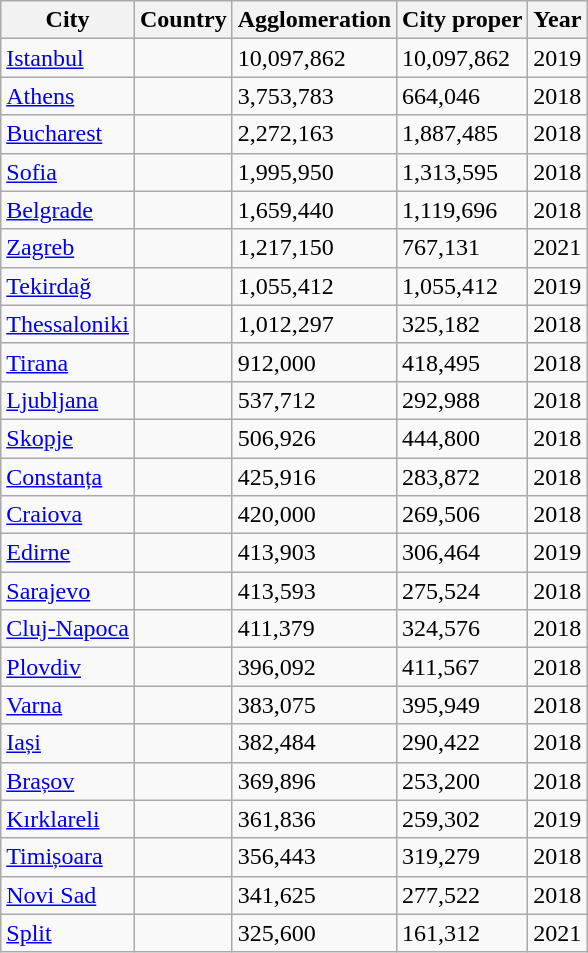<table class="wikitable sortable">
<tr>
<th>City</th>
<th>Country</th>
<th data-sort-type="number">Agglomeration</th>
<th data-sort-type="number">City proper</th>
<th>Year</th>
</tr>
<tr>
<td><a href='#'>Istanbul</a></td>
<td></td>
<td>10,097,862</td>
<td>10,097,862</td>
<td>2019</td>
</tr>
<tr>
<td><a href='#'>Athens</a></td>
<td></td>
<td>3,753,783</td>
<td>664,046</td>
<td>2018</td>
</tr>
<tr>
<td><a href='#'>Bucharest</a></td>
<td></td>
<td>2,272,163</td>
<td>1,887,485</td>
<td>2018</td>
</tr>
<tr>
<td><a href='#'>Sofia</a></td>
<td></td>
<td>1,995,950</td>
<td>1,313,595</td>
<td>2018</td>
</tr>
<tr>
<td><a href='#'>Belgrade</a></td>
<td></td>
<td>1,659,440</td>
<td>1,119,696</td>
<td>2018</td>
</tr>
<tr>
<td><a href='#'>Zagreb</a></td>
<td></td>
<td>1,217,150</td>
<td>767,131</td>
<td>2021</td>
</tr>
<tr>
<td><a href='#'>Tekirdağ</a></td>
<td></td>
<td>1,055,412</td>
<td>1,055,412</td>
<td>2019</td>
</tr>
<tr>
<td><a href='#'>Thessaloniki</a></td>
<td></td>
<td>1,012,297</td>
<td>325,182</td>
<td>2018</td>
</tr>
<tr>
<td><a href='#'>Tirana</a></td>
<td></td>
<td>912,000</td>
<td>418,495</td>
<td>2018</td>
</tr>
<tr>
<td><a href='#'>Ljubljana</a></td>
<td></td>
<td>537,712</td>
<td>292,988</td>
<td>2018</td>
</tr>
<tr>
<td><a href='#'>Skopje</a></td>
<td></td>
<td>506,926</td>
<td>444,800</td>
<td>2018</td>
</tr>
<tr>
<td><a href='#'>Constanța</a></td>
<td></td>
<td>425,916</td>
<td>283,872</td>
<td>2018</td>
</tr>
<tr>
<td><a href='#'>Craiova</a></td>
<td></td>
<td>420,000</td>
<td>269,506</td>
<td>2018</td>
</tr>
<tr>
<td><a href='#'>Edirne</a></td>
<td></td>
<td>413,903</td>
<td>306,464</td>
<td>2019</td>
</tr>
<tr>
<td><a href='#'>Sarajevo</a></td>
<td></td>
<td>413,593</td>
<td>275,524</td>
<td>2018</td>
</tr>
<tr>
<td><a href='#'>Cluj-Napoca</a></td>
<td></td>
<td>411,379</td>
<td>324,576</td>
<td>2018</td>
</tr>
<tr>
<td><a href='#'>Plovdiv</a></td>
<td></td>
<td>396,092</td>
<td>411,567</td>
<td>2018</td>
</tr>
<tr>
<td><a href='#'>Varna</a></td>
<td></td>
<td>383,075</td>
<td>395,949</td>
<td>2018</td>
</tr>
<tr>
<td><a href='#'>Iași</a></td>
<td></td>
<td>382,484</td>
<td>290,422</td>
<td>2018</td>
</tr>
<tr>
<td><a href='#'>Brașov</a></td>
<td></td>
<td>369,896</td>
<td>253,200</td>
<td>2018</td>
</tr>
<tr>
<td><a href='#'>Kırklareli</a></td>
<td></td>
<td>361,836</td>
<td>259,302</td>
<td>2019</td>
</tr>
<tr>
<td><a href='#'>Timișoara</a></td>
<td></td>
<td>356,443</td>
<td>319,279</td>
<td>2018</td>
</tr>
<tr>
<td><a href='#'>Novi Sad</a></td>
<td></td>
<td>341,625</td>
<td>277,522</td>
<td>2018</td>
</tr>
<tr>
<td><a href='#'>Split</a></td>
<td></td>
<td>325,600</td>
<td>161,312</td>
<td>2021</td>
</tr>
</table>
